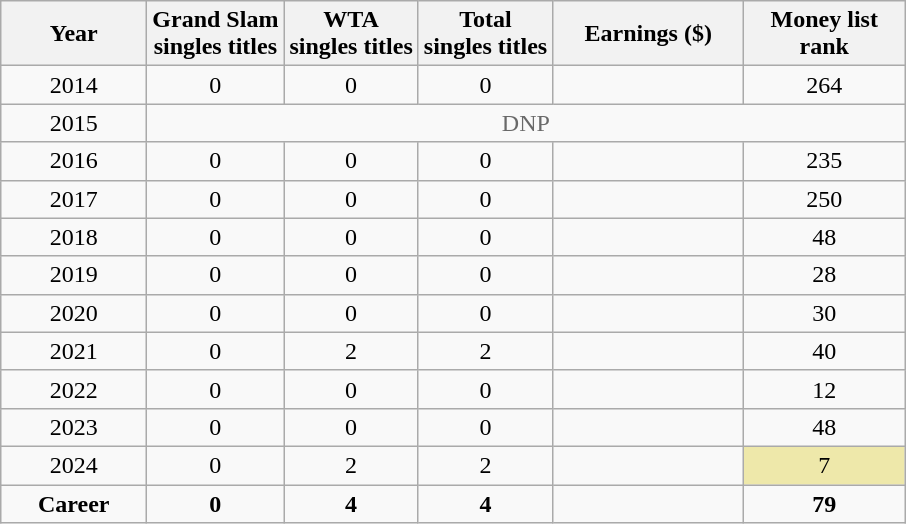<table class="wikitable" style="text-align:center;">
<tr>
<th style="width:90px;">Year</th>
<th>Grand Slam<br>singles titles</th>
<th>WTA <br>singles titles</th>
<th>Total<br>singles titles</th>
<th style="width:120px;">Earnings ($)</th>
<th style="width:100px;">Money list rank</th>
</tr>
<tr>
<td>2014</td>
<td>0</td>
<td>0</td>
<td>0</td>
<td style="text-align:right;"></td>
<td>264</td>
</tr>
<tr>
<td>2015</td>
<td colspan="5" style="color:dimGrey;">DNP</td>
</tr>
<tr>
<td>2016</td>
<td>0</td>
<td>0</td>
<td>0</td>
<td style="text-align:right;"></td>
<td>235</td>
</tr>
<tr>
<td>2017</td>
<td>0</td>
<td>0</td>
<td>0</td>
<td style="text-align:right;"></td>
<td>250</td>
</tr>
<tr>
<td>2018</td>
<td>0</td>
<td>0</td>
<td>0</td>
<td style="text-align:right;"></td>
<td>48</td>
</tr>
<tr>
<td>2019</td>
<td>0</td>
<td>0</td>
<td>0</td>
<td style="text-align:right;"></td>
<td>28</td>
</tr>
<tr>
<td>2020</td>
<td>0</td>
<td>0</td>
<td>0</td>
<td style="text-align:right;"></td>
<td>30</td>
</tr>
<tr>
<td>2021</td>
<td>0</td>
<td>2</td>
<td>2</td>
<td style="text-align:right;"></td>
<td>40</td>
</tr>
<tr>
<td>2022</td>
<td>0</td>
<td>0</td>
<td>0</td>
<td style="text-align:right;"></td>
<td>12</td>
</tr>
<tr>
<td>2023</td>
<td>0</td>
<td>0</td>
<td>0</td>
<td style="text-align:right;"></td>
<td>48</td>
</tr>
<tr>
<td>2024</td>
<td>0</td>
<td>2</td>
<td>2</td>
<td style="text-align:right;"></td>
<td bgcolor=eee8aa>7</td>
</tr>
<tr style="font-weight:bold;">
<td>Career</td>
<td>0</td>
<td>4</td>
<td>4</td>
<td style="text-align:right;"></td>
<td>79</td>
</tr>
</table>
